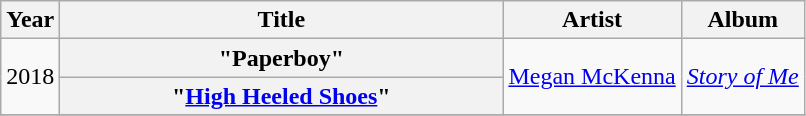<table class="wikitable plainrowheaders">
<tr>
<th>Year</th>
<th style="width:18em;">Title</th>
<th>Artist</th>
<th>Album</th>
</tr>
<tr>
<td rowspan="2">2018</td>
<th scope="row">"Paperboy"</th>
<td rowspan="2"><a href='#'>Megan McKenna</a></td>
<td rowspan="2"><em><a href='#'>Story of Me</a></em></td>
</tr>
<tr>
<th scope="row">"<a href='#'>High Heeled Shoes</a>"</th>
</tr>
<tr>
</tr>
</table>
